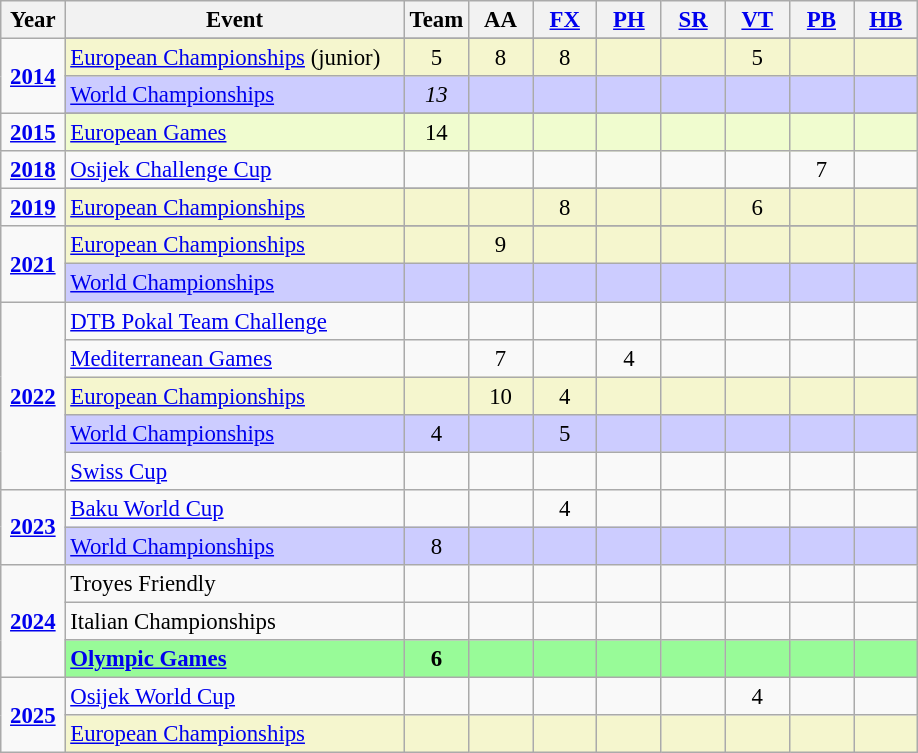<table class="wikitable sortable" style="text-align:center; font-size:95%;">
<tr>
<th width=7% class=unsortable>Year</th>
<th width=37% class=unsortable>Event</th>
<th width=7% class=unsortable>Team</th>
<th width=7% class=unsortable>AA</th>
<th width=7% class=unsortable><a href='#'>FX</a></th>
<th width=7% class=unsortable><a href='#'>PH</a></th>
<th width=7% class=unsortable><a href='#'>SR</a></th>
<th width=7% class=unsortable><a href='#'>VT</a></th>
<th width=7% class=unsortable><a href='#'>PB</a></th>
<th width=7% class=unsortable><a href='#'>HB</a></th>
</tr>
<tr>
<td rowspan="3"><strong><a href='#'>2014</a></strong></td>
</tr>
<tr bgcolor=#F5F6CE>
<td align=left><a href='#'>European Championships</a> (junior)</td>
<td>5</td>
<td>8</td>
<td>8</td>
<td></td>
<td></td>
<td>5</td>
<td></td>
<td></td>
</tr>
<tr bgcolor=#CCCCFF>
<td align=left><a href='#'>World Championships</a></td>
<td><em>13</em></td>
<td></td>
<td></td>
<td></td>
<td></td>
<td></td>
<td></td>
<td></td>
</tr>
<tr>
<td rowspan="2"><strong><a href='#'>2015</a></strong></td>
</tr>
<tr bgcolor=#f0fccf>
<td align=left><a href='#'>European Games</a></td>
<td>14</td>
<td></td>
<td></td>
<td></td>
<td></td>
<td></td>
<td></td>
<td></td>
</tr>
<tr>
<td rowspan="1"><strong><a href='#'>2018</a></strong></td>
<td align=left><a href='#'>Osijek Challenge Cup</a></td>
<td></td>
<td></td>
<td></td>
<td></td>
<td></td>
<td></td>
<td>7</td>
<td></td>
</tr>
<tr>
<td rowspan="2"><strong><a href='#'>2019</a></strong></td>
</tr>
<tr bgcolor=#F5F6CE>
<td align=left><a href='#'>European Championships</a></td>
<td></td>
<td></td>
<td>8</td>
<td></td>
<td></td>
<td>6</td>
<td></td>
<td></td>
</tr>
<tr>
<td rowspan="3"><strong><a href='#'>2021</a></strong></td>
</tr>
<tr bgcolor=#F5F6CE>
<td align=left><a href='#'>European Championships</a></td>
<td></td>
<td>9</td>
<td></td>
<td></td>
<td></td>
<td></td>
<td></td>
<td></td>
</tr>
<tr bgcolor=#CCCCFF>
<td align=left><a href='#'>World Championships</a></td>
<td></td>
<td></td>
<td></td>
<td></td>
<td></td>
<td></td>
<td></td>
<td></td>
</tr>
<tr>
<td rowspan="5"><strong><a href='#'>2022</a></strong></td>
<td align=left><a href='#'>DTB Pokal Team Challenge</a></td>
<td></td>
<td></td>
<td></td>
<td></td>
<td></td>
<td></td>
<td></td>
<td></td>
</tr>
<tr>
<td align=left><a href='#'>Mediterranean Games</a></td>
<td></td>
<td>7</td>
<td></td>
<td>4</td>
<td></td>
<td></td>
<td></td>
<td></td>
</tr>
<tr bgcolor=#F5F6CE>
<td align=left><a href='#'>European Championships</a></td>
<td></td>
<td>10</td>
<td>4</td>
<td></td>
<td></td>
<td></td>
<td></td>
<td></td>
</tr>
<tr bgcolor=#CCCCFF>
<td align=left><a href='#'>World Championships</a></td>
<td>4</td>
<td></td>
<td>5</td>
<td></td>
<td></td>
<td></td>
<td></td>
<td></td>
</tr>
<tr>
<td align=left><a href='#'>Swiss Cup</a></td>
<td></td>
<td></td>
<td></td>
<td></td>
<td></td>
<td></td>
<td></td>
<td></td>
</tr>
<tr>
<td rowspan="2"><strong><a href='#'>2023</a></strong></td>
<td align=left><a href='#'>Baku World Cup</a></td>
<td></td>
<td></td>
<td>4</td>
<td></td>
<td></td>
<td></td>
<td></td>
<td></td>
</tr>
<tr bgcolor=#CCCCFF>
<td align=left><a href='#'>World Championships</a></td>
<td>8</td>
<td></td>
<td></td>
<td></td>
<td></td>
<td></td>
<td></td>
<td></td>
</tr>
<tr>
<td rowspan="3"><strong><a href='#'>2024</a></strong></td>
<td align=left>Troyes Friendly</td>
<td></td>
<td></td>
<td></td>
<td></td>
<td></td>
<td></td>
<td></td>
<td></td>
</tr>
<tr>
<td align=left>Italian Championships</td>
<td></td>
<td></td>
<td></td>
<td></td>
<td></td>
<td></td>
<td></td>
<td></td>
</tr>
<tr bgcolor=98FB98>
<td align=left><strong><a href='#'>Olympic Games</a></strong></td>
<td><strong>6</strong></td>
<td></td>
<td></td>
<td></td>
<td></td>
<td></td>
<td></td>
<td></td>
</tr>
<tr>
<td rowspan="2"><strong><a href='#'>2025</a></strong></td>
<td align=left><a href='#'>Osijek World Cup</a></td>
<td></td>
<td></td>
<td></td>
<td></td>
<td></td>
<td>4</td>
<td></td>
<td></td>
</tr>
<tr bgcolor=#F5F6CE>
<td align=left><a href='#'>European Championships</a></td>
<td></td>
<td></td>
<td></td>
<td></td>
<td></td>
<td></td>
<td></td>
<td></td>
</tr>
</table>
